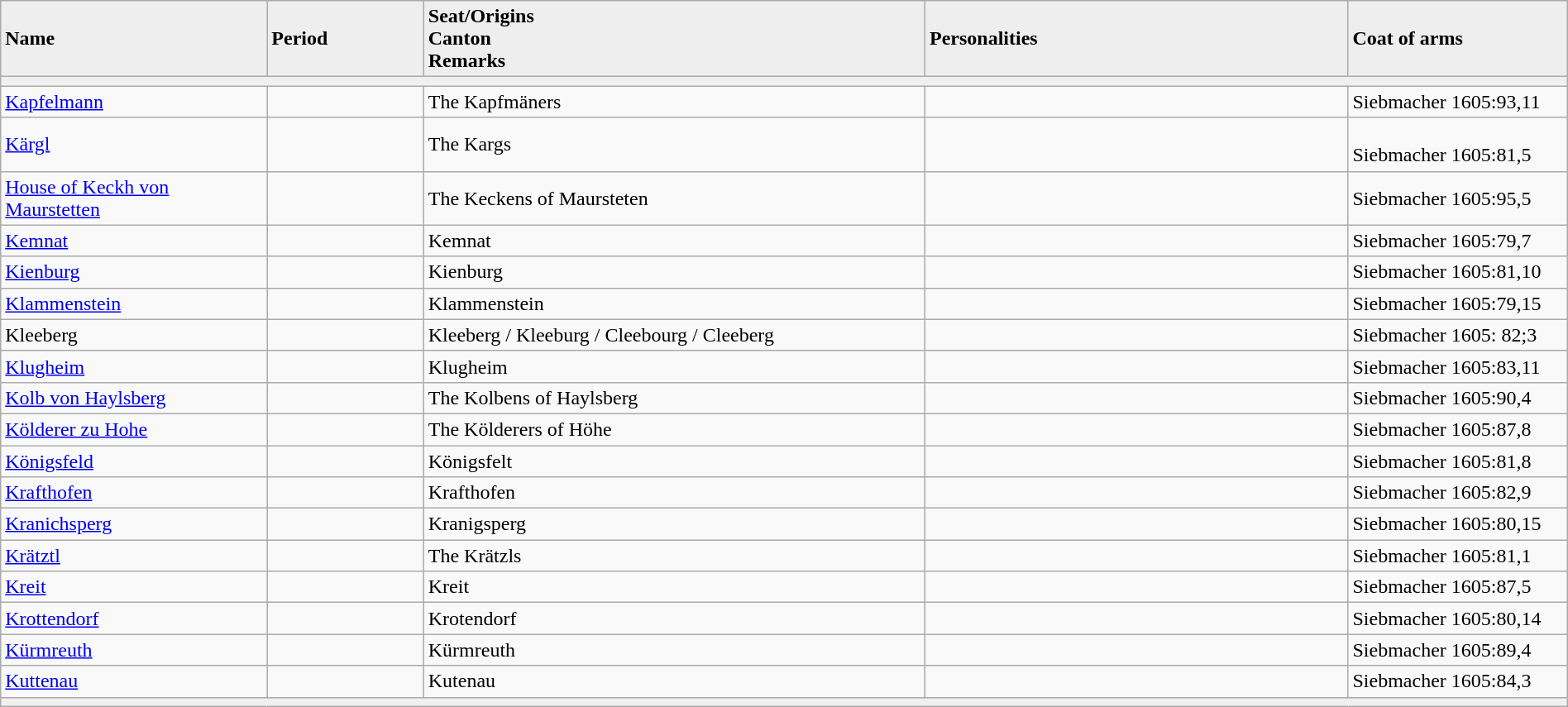<table class="wikitable" width="100%">
<tr>
<td style="background:#EEEEEE;" ! width="17%"><strong>Name</strong></td>
<td style="background:#EEEEEE;" ! width="10%"><strong>Period</strong></td>
<td style="background:#EEEEEE;" ! width="32%"><strong>Seat/Origins <br> Canton <br> Remarks</strong></td>
<td style="background:#EEEEEE;" ! width="27%"><strong>Personalities</strong></td>
<td style="background:#EEEEEE;" ! width="14%"><strong>Coat of arms</strong></td>
</tr>
<tr>
<td colspan="5" align="left" style="background:#f0f0f0;"></td>
</tr>
<tr>
<td><a href='#'>Kapfelmann</a></td>
<td></td>
<td>The Kapfmäners</td>
<td></td>
<td>Siebmacher 1605:93,11</td>
</tr>
<tr>
<td><a href='#'>Kärgl</a></td>
<td></td>
<td>The Kargs</td>
<td></td>
<td> <br> Siebmacher 1605:81,5</td>
</tr>
<tr>
<td><a href='#'>House of Keckh von Maurstetten</a></td>
<td></td>
<td>The Keckens of Maursteten</td>
<td></td>
<td>Siebmacher 1605:95,5</td>
</tr>
<tr>
<td><a href='#'>Kemnat</a></td>
<td></td>
<td>Kemnat</td>
<td></td>
<td>Siebmacher 1605:79,7</td>
</tr>
<tr>
<td><a href='#'>Kienburg</a></td>
<td></td>
<td>Kienburg</td>
<td></td>
<td>Siebmacher 1605:81,10</td>
</tr>
<tr>
<td><a href='#'>Klammenstein</a></td>
<td></td>
<td>Klammenstein</td>
<td></td>
<td>Siebmacher 1605:79,15</td>
</tr>
<tr>
<td>Kleeberg</td>
<td></td>
<td>Kleeberg / Kleeburg / Cleebourg / Cleeberg</td>
<td></td>
<td>Siebmacher 1605: 82;3</td>
</tr>
<tr>
<td><a href='#'>Klugheim</a></td>
<td></td>
<td>Klugheim</td>
<td></td>
<td>Siebmacher 1605:83,11</td>
</tr>
<tr>
<td><a href='#'>Kolb von Haylsberg</a></td>
<td></td>
<td>The Kolbens of Haylsberg</td>
<td></td>
<td>Siebmacher 1605:90,4</td>
</tr>
<tr>
<td><a href='#'>Kölderer zu Hohe</a></td>
<td></td>
<td>The Kölderers of Höhe</td>
<td></td>
<td>Siebmacher 1605:87,8</td>
</tr>
<tr>
<td><a href='#'>Königsfeld</a></td>
<td></td>
<td>Königsfelt</td>
<td></td>
<td>Siebmacher 1605:81,8</td>
</tr>
<tr>
<td><a href='#'>Krafthofen</a></td>
<td></td>
<td>Krafthofen</td>
<td></td>
<td>Siebmacher 1605:82,9</td>
</tr>
<tr>
<td><a href='#'>Kranichsperg</a></td>
<td></td>
<td>Kranigsperg</td>
<td></td>
<td>Siebmacher 1605:80,15</td>
</tr>
<tr>
<td><a href='#'>Krätztl</a></td>
<td></td>
<td>The Krätzls</td>
<td></td>
<td>Siebmacher 1605:81,1</td>
</tr>
<tr>
<td><a href='#'>Kreit</a></td>
<td></td>
<td>Kreit</td>
<td></td>
<td>Siebmacher 1605:87,5</td>
</tr>
<tr>
<td><a href='#'>Krottendorf</a></td>
<td></td>
<td>Krotendorf</td>
<td></td>
<td>Siebmacher 1605:80,14</td>
</tr>
<tr>
<td><a href='#'>Kürmreuth</a></td>
<td></td>
<td>Kürmreuth</td>
<td></td>
<td>Siebmacher 1605:89,4</td>
</tr>
<tr>
<td><a href='#'>Kuttenau</a></td>
<td></td>
<td>Kutenau</td>
<td></td>
<td>Siebmacher 1605:84,3</td>
</tr>
<tr>
<td colspan="5" align="left" style="background:#f0f0f0;"></td>
</tr>
</table>
